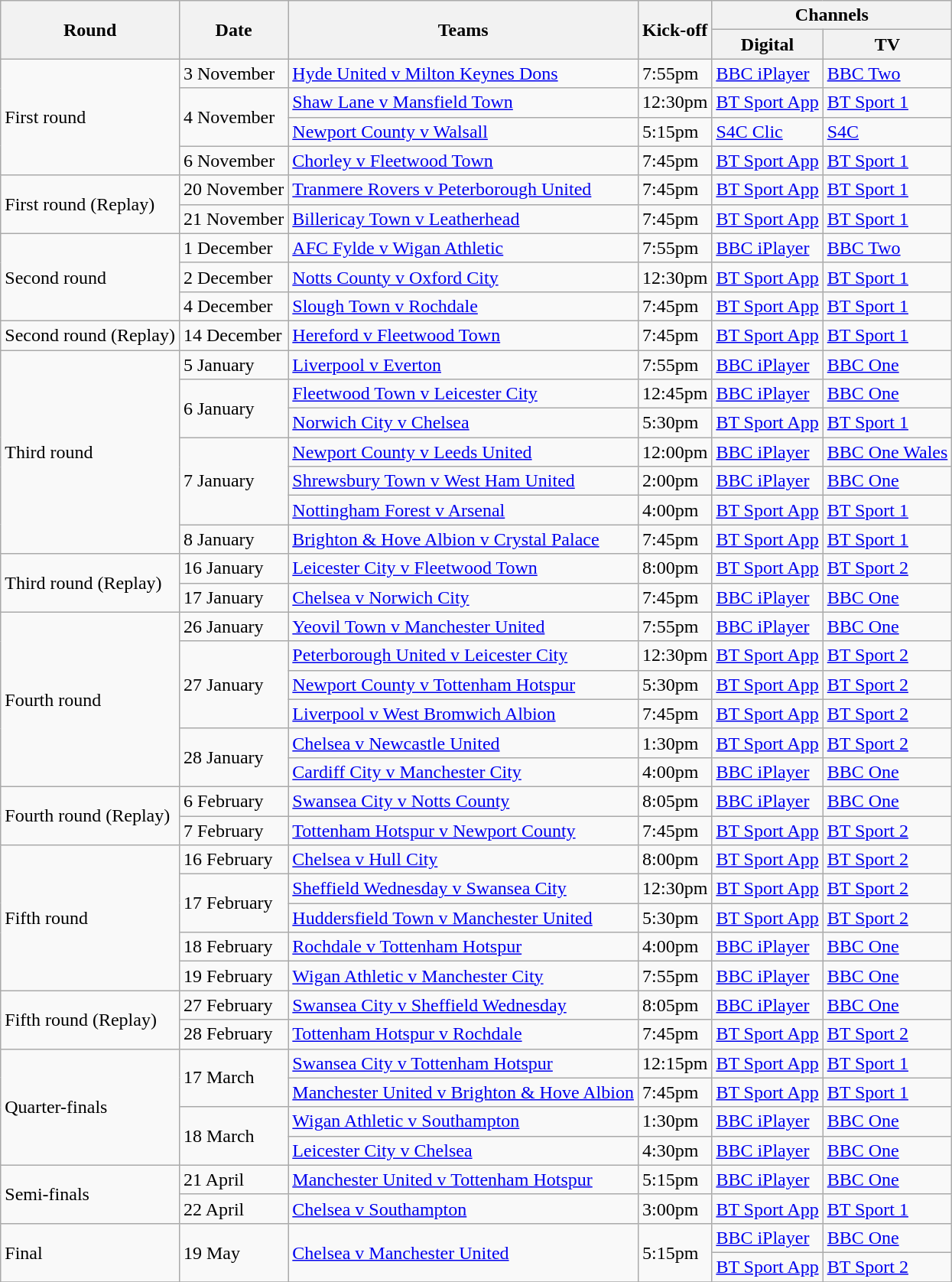<table class="wikitable">
<tr>
<th rowspan=2>Round</th>
<th rowspan=2>Date</th>
<th rowspan=2>Teams</th>
<th rowspan=2>Kick-off</th>
<th colspan=2>Channels</th>
</tr>
<tr>
<th>Digital</th>
<th>TV</th>
</tr>
<tr>
<td rowspan=4>First round</td>
<td>3 November</td>
<td><a href='#'>Hyde United v Milton Keynes Dons</a></td>
<td>7:55pm</td>
<td><a href='#'>BBC iPlayer</a></td>
<td><a href='#'>BBC Two</a></td>
</tr>
<tr>
<td rowspan=2>4 November</td>
<td><a href='#'>Shaw Lane v Mansfield Town</a></td>
<td>12:30pm</td>
<td><a href='#'>BT Sport App</a></td>
<td><a href='#'>BT Sport 1</a></td>
</tr>
<tr>
<td><a href='#'>Newport County v Walsall</a></td>
<td>5:15pm</td>
<td><a href='#'>S4C Clic</a></td>
<td><a href='#'>S4C</a></td>
</tr>
<tr>
<td>6 November</td>
<td><a href='#'>Chorley v Fleetwood Town</a></td>
<td>7:45pm</td>
<td><a href='#'>BT Sport App</a></td>
<td><a href='#'>BT Sport 1</a></td>
</tr>
<tr>
<td rowspan=2>First round (Replay)</td>
<td>20 November</td>
<td><a href='#'>Tranmere Rovers v Peterborough United</a></td>
<td>7:45pm</td>
<td><a href='#'>BT Sport App</a></td>
<td><a href='#'>BT Sport 1</a></td>
</tr>
<tr>
<td>21 November</td>
<td><a href='#'>Billericay Town v Leatherhead</a></td>
<td>7:45pm</td>
<td><a href='#'>BT Sport App</a></td>
<td><a href='#'>BT Sport 1</a></td>
</tr>
<tr>
<td rowspan=3>Second round</td>
<td>1 December</td>
<td><a href='#'>AFC Fylde v Wigan Athletic</a></td>
<td>7:55pm</td>
<td><a href='#'>BBC iPlayer</a></td>
<td><a href='#'>BBC Two</a></td>
</tr>
<tr>
<td>2 December</td>
<td><a href='#'>Notts County v Oxford City</a></td>
<td>12:30pm</td>
<td><a href='#'>BT Sport App</a></td>
<td><a href='#'>BT Sport 1</a></td>
</tr>
<tr>
<td>4 December</td>
<td><a href='#'>Slough Town v Rochdale</a></td>
<td>7:45pm</td>
<td><a href='#'>BT Sport App</a></td>
<td><a href='#'>BT Sport 1</a></td>
</tr>
<tr>
<td>Second round (Replay)</td>
<td>14 December</td>
<td><a href='#'>Hereford v Fleetwood Town</a></td>
<td>7:45pm</td>
<td><a href='#'>BT Sport App</a></td>
<td><a href='#'>BT Sport 1</a></td>
</tr>
<tr>
<td rowspan=7>Third round</td>
<td>5 January</td>
<td><a href='#'>Liverpool v Everton</a></td>
<td>7:55pm</td>
<td><a href='#'>BBC iPlayer</a></td>
<td><a href='#'>BBC One</a></td>
</tr>
<tr>
<td rowspan=2>6 January</td>
<td><a href='#'>Fleetwood Town v Leicester City</a></td>
<td>12:45pm</td>
<td><a href='#'>BBC iPlayer</a></td>
<td><a href='#'>BBC One</a></td>
</tr>
<tr>
<td><a href='#'>Norwich City v Chelsea</a></td>
<td>5:30pm</td>
<td><a href='#'>BT Sport App</a></td>
<td><a href='#'>BT Sport 1</a></td>
</tr>
<tr>
<td rowspan=3>7 January</td>
<td><a href='#'>Newport County v Leeds United</a></td>
<td>12:00pm</td>
<td><a href='#'>BBC iPlayer</a></td>
<td><a href='#'>BBC One Wales</a></td>
</tr>
<tr>
<td><a href='#'>Shrewsbury Town v West Ham United</a></td>
<td>2:00pm</td>
<td><a href='#'>BBC iPlayer</a></td>
<td><a href='#'>BBC One</a></td>
</tr>
<tr>
<td><a href='#'>Nottingham Forest v Arsenal</a></td>
<td>4:00pm</td>
<td><a href='#'>BT Sport App</a></td>
<td><a href='#'>BT Sport 1</a></td>
</tr>
<tr>
<td>8 January</td>
<td><a href='#'>Brighton & Hove Albion v Crystal Palace</a></td>
<td>7:45pm</td>
<td><a href='#'>BT Sport App</a></td>
<td><a href='#'>BT Sport 1</a></td>
</tr>
<tr>
<td rowspan=2>Third round (Replay)</td>
<td>16 January</td>
<td><a href='#'>Leicester City v Fleetwood Town</a></td>
<td>8:00pm</td>
<td><a href='#'>BT Sport App</a></td>
<td><a href='#'>BT Sport 2</a></td>
</tr>
<tr>
<td>17 January</td>
<td><a href='#'>Chelsea v Norwich City</a></td>
<td>7:45pm</td>
<td><a href='#'>BBC iPlayer</a></td>
<td><a href='#'>BBC One</a></td>
</tr>
<tr>
<td rowspan=6>Fourth round</td>
<td>26 January</td>
<td><a href='#'>Yeovil Town v Manchester United</a></td>
<td>7:55pm</td>
<td><a href='#'>BBC iPlayer</a></td>
<td><a href='#'>BBC One</a></td>
</tr>
<tr>
<td rowspan=3>27 January</td>
<td><a href='#'>Peterborough United v Leicester City</a></td>
<td>12:30pm</td>
<td><a href='#'>BT Sport App</a></td>
<td><a href='#'>BT Sport 2</a></td>
</tr>
<tr>
<td><a href='#'>Newport County v Tottenham Hotspur</a></td>
<td>5:30pm</td>
<td><a href='#'>BT Sport App</a></td>
<td><a href='#'>BT Sport 2</a></td>
</tr>
<tr>
<td><a href='#'>Liverpool v West Bromwich Albion</a><br></td>
<td>7:45pm</td>
<td><a href='#'>BT Sport App</a></td>
<td><a href='#'>BT Sport 2</a></td>
</tr>
<tr>
<td rowspan=2>28 January</td>
<td><a href='#'>Chelsea v Newcastle United</a></td>
<td>1:30pm</td>
<td><a href='#'>BT Sport App</a></td>
<td><a href='#'>BT Sport 2</a></td>
</tr>
<tr>
<td><a href='#'>Cardiff City v Manchester City</a></td>
<td>4:00pm</td>
<td><a href='#'>BBC iPlayer</a></td>
<td><a href='#'>BBC One</a></td>
</tr>
<tr>
<td rowspan=2>Fourth round (Replay)</td>
<td>6 February</td>
<td><a href='#'>Swansea City v Notts County</a></td>
<td>8:05pm</td>
<td><a href='#'>BBC iPlayer</a></td>
<td><a href='#'>BBC One</a></td>
</tr>
<tr>
<td>7 February</td>
<td><a href='#'>Tottenham Hotspur v Newport County</a></td>
<td>7:45pm</td>
<td><a href='#'>BT Sport App</a></td>
<td><a href='#'>BT Sport 2</a></td>
</tr>
<tr>
<td rowspan=5>Fifth round</td>
<td>16 February</td>
<td><a href='#'>Chelsea v Hull City</a></td>
<td>8:00pm</td>
<td><a href='#'>BT Sport App</a></td>
<td><a href='#'>BT Sport 2</a></td>
</tr>
<tr>
<td rowspan=2>17 February</td>
<td><a href='#'>Sheffield Wednesday v Swansea City</a></td>
<td>12:30pm</td>
<td><a href='#'>BT Sport App</a></td>
<td><a href='#'>BT Sport 2</a></td>
</tr>
<tr>
<td><a href='#'>Huddersfield Town v Manchester United</a></td>
<td>5:30pm</td>
<td><a href='#'>BT Sport App</a></td>
<td><a href='#'>BT Sport 2</a></td>
</tr>
<tr>
<td>18 February</td>
<td><a href='#'>Rochdale v Tottenham Hotspur</a></td>
<td>4:00pm</td>
<td><a href='#'>BBC iPlayer</a></td>
<td><a href='#'>BBC One</a></td>
</tr>
<tr>
<td>19 February</td>
<td><a href='#'>Wigan Athletic v Manchester City</a></td>
<td>7:55pm</td>
<td><a href='#'>BBC iPlayer</a></td>
<td><a href='#'>BBC One</a></td>
</tr>
<tr>
<td rowspan=2>Fifth round (Replay)</td>
<td>27 February</td>
<td><a href='#'>Swansea City v Sheffield Wednesday</a></td>
<td>8:05pm</td>
<td><a href='#'>BBC iPlayer</a></td>
<td><a href='#'>BBC One</a></td>
</tr>
<tr>
<td>28 February</td>
<td><a href='#'>Tottenham Hotspur v Rochdale</a></td>
<td>7:45pm</td>
<td><a href='#'>BT Sport App</a></td>
<td><a href='#'>BT Sport 2</a></td>
</tr>
<tr>
<td rowspan=4>Quarter-finals</td>
<td rowspan=2>17 March</td>
<td><a href='#'>Swansea City v Tottenham Hotspur</a></td>
<td>12:15pm</td>
<td><a href='#'>BT Sport App</a></td>
<td><a href='#'>BT Sport 1</a></td>
</tr>
<tr>
<td><a href='#'>Manchester United v Brighton & Hove Albion</a></td>
<td>7:45pm</td>
<td><a href='#'>BT Sport App</a></td>
<td><a href='#'>BT Sport 1</a></td>
</tr>
<tr>
<td rowspan=2>18 March</td>
<td><a href='#'>Wigan Athletic v Southampton</a></td>
<td>1:30pm</td>
<td><a href='#'>BBC iPlayer</a></td>
<td><a href='#'>BBC One</a></td>
</tr>
<tr>
<td><a href='#'>Leicester City v Chelsea</a></td>
<td>4:30pm</td>
<td><a href='#'>BBC iPlayer</a></td>
<td><a href='#'>BBC One</a></td>
</tr>
<tr>
<td rowspan=2>Semi-finals</td>
<td>21 April</td>
<td><a href='#'>Manchester United v Tottenham Hotspur</a></td>
<td>5:15pm</td>
<td><a href='#'>BBC iPlayer</a></td>
<td><a href='#'>BBC One</a></td>
</tr>
<tr>
<td>22 April</td>
<td><a href='#'>Chelsea v Southampton</a></td>
<td>3:00pm</td>
<td><a href='#'>BT Sport App</a></td>
<td><a href='#'>BT Sport 1</a></td>
</tr>
<tr>
<td rowspan=2>Final</td>
<td rowspan=2>19 May</td>
<td rowspan=2><a href='#'>Chelsea v Manchester United</a></td>
<td rowspan=2>5:15pm</td>
<td><a href='#'>BBC iPlayer</a></td>
<td><a href='#'>BBC One</a></td>
</tr>
<tr>
<td><a href='#'>BT Sport App</a></td>
<td><a href='#'>BT Sport 2</a></td>
</tr>
<tr>
</tr>
</table>
